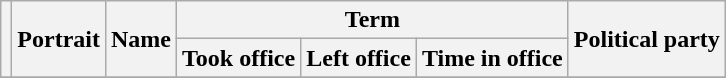<table class="wikitable" style="text-align:center;">
<tr>
<th rowspan="2"></th>
<th rowspan="2">Portrait</th>
<th rowspan="2">Name<br></th>
<th colspan="3">Term</th>
<th rowspan="2">Political party</th>
</tr>
<tr>
<th>Took office</th>
<th>Left office</th>
<th>Time in office</th>
</tr>
<tr>
</tr>
</table>
